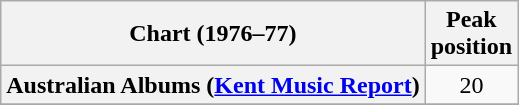<table class="wikitable sortable plainrowheaders" style="text-align:center">
<tr>
<th scope="col">Chart (1976–77)</th>
<th scope="col">Peak<br>position</th>
</tr>
<tr>
<th scope="row">Australian Albums (<a href='#'>Kent Music Report</a>)</th>
<td>20</td>
</tr>
<tr>
</tr>
<tr>
</tr>
<tr>
</tr>
<tr>
</tr>
<tr>
</tr>
<tr>
</tr>
<tr>
</tr>
</table>
